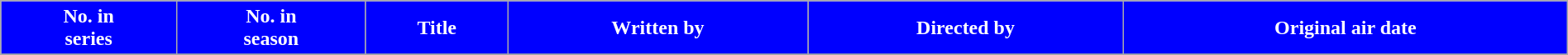<table class="wikitable plainrowheaders" style="width:100%; margin:auto;">
<tr>
<th style="background-color: #0000FF; color:white;">No. in<br>series</th>
<th style="background-color: #0000FF; color:white;">No. in<br>season</th>
<th style="background-color: #0000FF; color:white;">Title</th>
<th style="background-color: #0000FF; color:white;">Written by</th>
<th style="background-color: #0000FF; color:white;">Directed by</th>
<th style="background-color: #0000FF; color:white;">Original air date</th>
</tr>
<tr>
</tr>
</table>
